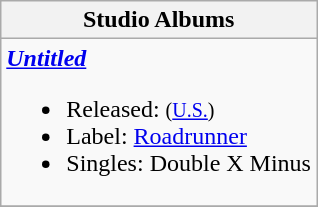<table class="wikitable">
<tr>
<th align="center">Studio Albums</th>
</tr>
<tr>
<td align="left"><strong><em><a href='#'>Untitled</a></em></strong><br><ul><li>Released:  <small>(<a href='#'>U.S.</a>)</small></li><li>Label: <a href='#'>Roadrunner</a></li><li>Singles: Double X Minus</li></ul></td>
</tr>
<tr>
</tr>
</table>
